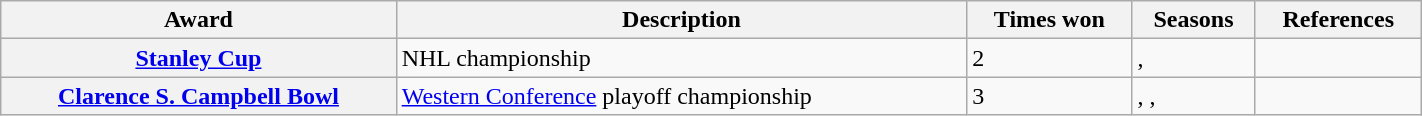<table class="wikitable" width="75%">
<tr>
<th scope="col">Award</th>
<th scope="col">Description</th>
<th scope="col">Times won</th>
<th scope="col">Seasons</th>
<th scope="col">References</th>
</tr>
<tr>
<th scope="row"><a href='#'>Stanley Cup</a></th>
<td>NHL championship</td>
<td>2</td>
<td>, </td>
<td></td>
</tr>
<tr>
<th><a href='#'>Clarence S. Campbell Bowl</a></th>
<td><a href='#'>Western Conference</a> playoff championship</td>
<td>3</td>
<td>, , </td>
<td></td>
</tr>
</table>
